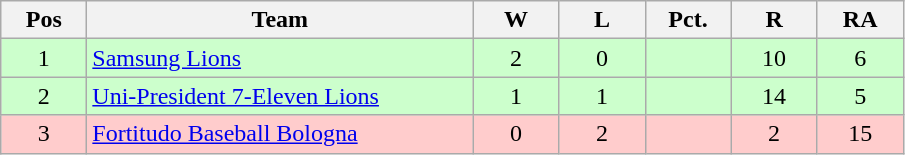<table class="wikitable sortable" style="text-align:center;">
<tr>
<th width=50>Pos</th>
<th width=250>Team</th>
<th width=50>W</th>
<th width=50>L</th>
<th width=50>Pct.</th>
<th width=50>R</th>
<th width=50>RA</th>
</tr>
<tr bgcolor="#ccffcc">
<td>1</td>
<td align=left> <a href='#'>Samsung Lions</a></td>
<td>2</td>
<td>0</td>
<td></td>
<td>10</td>
<td>6</td>
</tr>
<tr bgcolor="#ccffcc">
<td>2</td>
<td align=left> <a href='#'>Uni-President 7-Eleven Lions</a></td>
<td>1</td>
<td>1</td>
<td></td>
<td>14</td>
<td>5</td>
</tr>
<tr bgcolor="#ffcccc">
<td>3</td>
<td align=left> <a href='#'>Fortitudo Baseball Bologna</a></td>
<td>0</td>
<td>2</td>
<td></td>
<td>2</td>
<td>15</td>
</tr>
</table>
